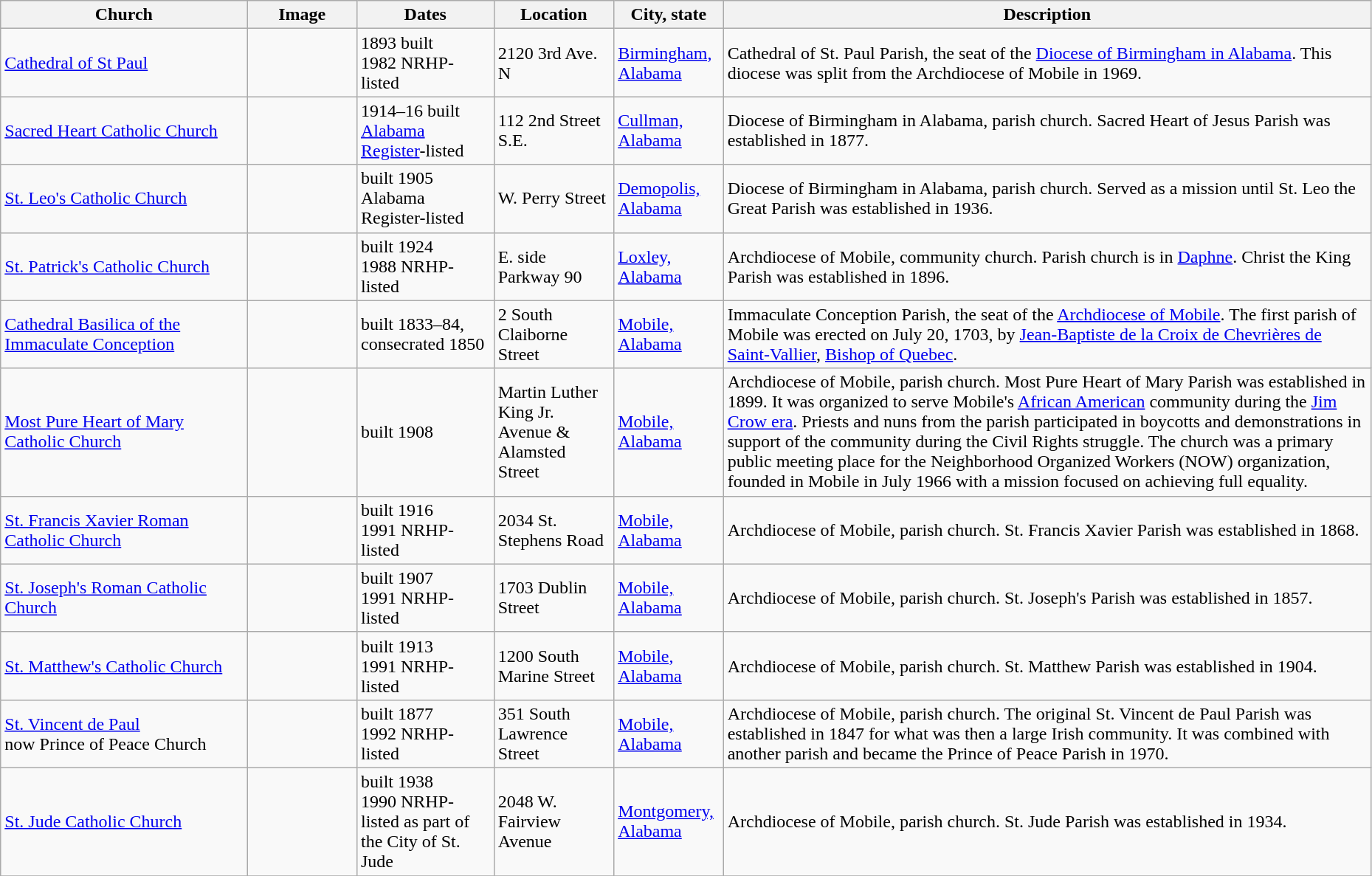<table class="wikitable sortable" style="width:98%">
<tr>
<th width = 18%><strong>Church</strong></th>
<th width = 8% class="unsortable"><strong>Image</strong></th>
<th width = 10%><strong>Dates</strong></th>
<th><strong>Location</strong></th>
<th width = 8%><strong>City, state</strong></th>
<th class="unsortable"><strong>Description</strong></th>
</tr>
<tr>
<td><a href='#'>Cathedral of St Paul</a></td>
<td></td>
<td>1893 built<br>1982 NRHP-listed</td>
<td>2120 3rd Ave. N<small></small></td>
<td><a href='#'>Birmingham, Alabama</a></td>
<td>Cathedral of St. Paul Parish, the seat of the <a href='#'>Diocese of Birmingham in Alabama</a>.  This diocese was split from the Archdiocese of Mobile in 1969.</td>
</tr>
<tr>
<td><a href='#'>Sacred Heart Catholic Church</a></td>
<td></td>
<td>1914–16 built<br> <a href='#'>Alabama Register</a>-listed</td>
<td>112 2nd Street S.E.<small></small></td>
<td><a href='#'>Cullman, Alabama</a></td>
<td>Diocese of Birmingham in Alabama, parish church.  Sacred Heart of Jesus Parish was established in 1877.</td>
</tr>
<tr>
<td><a href='#'>St. Leo's Catholic Church</a></td>
<td></td>
<td>built 1905<br> Alabama Register-listed</td>
<td>W. Perry Street<small></small></td>
<td><a href='#'>Demopolis, Alabama</a></td>
<td>Diocese of Birmingham in Alabama, parish church. Served as a mission until St. Leo the Great Parish was established in 1936.</td>
</tr>
<tr>
<td><a href='#'>St. Patrick's Catholic Church</a></td>
<td></td>
<td>built 1924<br>1988 NRHP-listed</td>
<td>E. side Parkway 90<small></small></td>
<td><a href='#'>Loxley, Alabama</a></td>
<td>Archdiocese of Mobile, community church.  Parish church is in <a href='#'>Daphne</a>.  Christ the King Parish was established in 1896.</td>
</tr>
<tr>
<td><a href='#'>Cathedral Basilica of the Immaculate Conception</a></td>
<td></td>
<td>built 1833–84,<br> consecrated 1850</td>
<td>2 South Claiborne Street<small></small></td>
<td><a href='#'>Mobile, Alabama</a></td>
<td>Immaculate Conception Parish, the seat of the <a href='#'>Archdiocese of Mobile</a>.  The first parish of Mobile was erected on July 20, 1703, by <a href='#'>Jean-Baptiste de la Croix de Chevrières de Saint-Vallier</a>, <a href='#'>Bishop of Quebec</a>.</td>
</tr>
<tr>
<td><a href='#'>Most Pure Heart of Mary Catholic Church</a></td>
<td></td>
<td>built 1908<br></td>
<td>Martin Luther King Jr. Avenue & Alamsted Street<small></small></td>
<td><a href='#'>Mobile, Alabama</a></td>
<td>Archdiocese of Mobile, parish church.  Most Pure Heart of Mary Parish was established in 1899.  It was organized to serve Mobile's <a href='#'>African American</a> community during the <a href='#'>Jim Crow era</a>.  Priests and nuns from the parish participated in boycotts and demonstrations in support of the community during the Civil Rights struggle. The church was a primary public meeting place for the Neighborhood Organized Workers (NOW) organization, founded in Mobile in July 1966 with a mission focused on achieving full equality.</td>
</tr>
<tr>
<td><a href='#'>St. Francis Xavier Roman Catholic Church</a></td>
<td></td>
<td>built 1916<br>1991 NRHP-listed</td>
<td>2034 St. Stephens Road<small></small></td>
<td><a href='#'>Mobile, Alabama</a></td>
<td>Archdiocese of Mobile, parish church.  St. Francis Xavier Parish was established in 1868.</td>
</tr>
<tr>
<td><a href='#'>St. Joseph's Roman Catholic Church</a></td>
<td></td>
<td>built 1907<br>1991 NRHP-listed</td>
<td>1703 Dublin Street<small></small></td>
<td><a href='#'>Mobile, Alabama</a></td>
<td>Archdiocese of Mobile, parish church.  St. Joseph's Parish was established in 1857.</td>
</tr>
<tr>
<td><a href='#'>St. Matthew's Catholic Church</a></td>
<td></td>
<td>built 1913<br>1991 NRHP-listed</td>
<td>1200 South Marine Street<small></small></td>
<td><a href='#'>Mobile, Alabama</a></td>
<td>Archdiocese of Mobile, parish church.  St. Matthew Parish was established in 1904.</td>
</tr>
<tr>
<td><a href='#'>St. Vincent de Paul</a><br> now Prince of Peace Church</td>
<td></td>
<td>built 1877<br>1992 NRHP-listed</td>
<td>351 South Lawrence Street<small></small></td>
<td><a href='#'>Mobile, Alabama</a></td>
<td>Archdiocese of Mobile, parish church.  The original St. Vincent de Paul Parish was established in 1847 for what was then a large Irish community.  It was combined with another parish and became the Prince of Peace Parish in 1970.</td>
</tr>
<tr>
<td><a href='#'>St. Jude Catholic Church</a></td>
<td></td>
<td>built 1938<br>1990 NRHP-listed as part of the City of St. Jude</td>
<td>2048 W. Fairview Avenue<small></small></td>
<td><a href='#'>Montgomery, Alabama</a></td>
<td>Archdiocese of Mobile, parish church.  St. Jude Parish was established in 1934.</td>
</tr>
<tr>
</tr>
</table>
